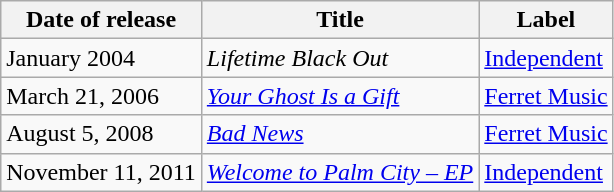<table class=wikitable>
<tr>
<th>Date of release</th>
<th>Title</th>
<th>Label</th>
</tr>
<tr>
<td>January 2004</td>
<td><em>Lifetime Black Out</em></td>
<td><a href='#'>Independent</a></td>
</tr>
<tr>
<td>March 21, 2006</td>
<td><em><a href='#'>Your Ghost Is a Gift</a></em></td>
<td><a href='#'>Ferret Music</a></td>
</tr>
<tr>
<td>August 5, 2008</td>
<td><em><a href='#'>Bad News</a></em></td>
<td><a href='#'>Ferret Music</a></td>
</tr>
<tr>
<td>November 11, 2011</td>
<td><em><a href='#'>Welcome to Palm City – EP</a></em></td>
<td><a href='#'>Independent</a></td>
</tr>
</table>
